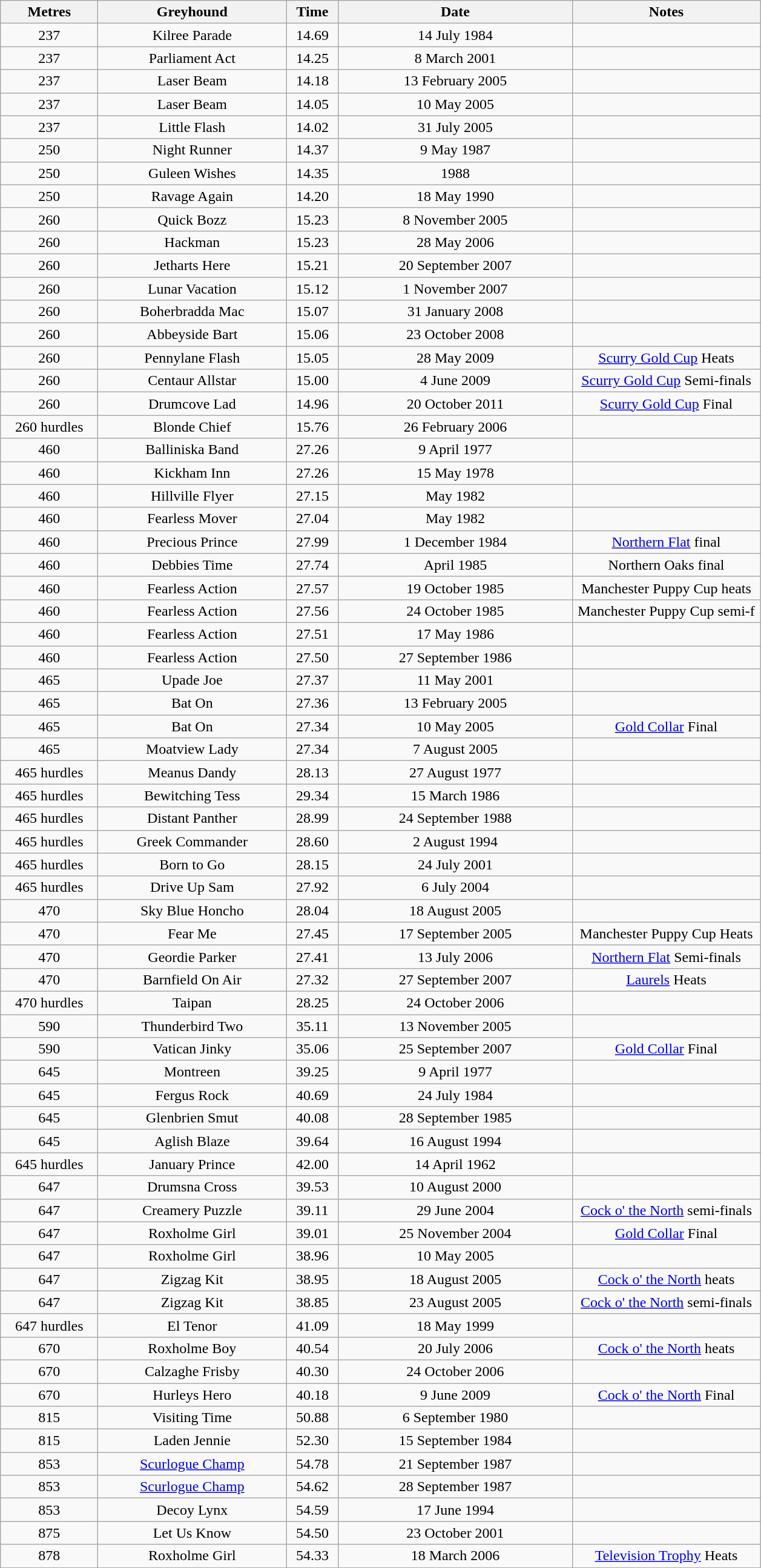<table class="wikitable collapsible collapsed" style="font-size: 100%">
<tr>
<th width=100>Metres</th>
<th width=200>Greyhound</th>
<th width=50>Time</th>
<th width=250>Date</th>
<th width=200>Notes</th>
</tr>
<tr align=center>
<td>237</td>
<td>Kilree Parade</td>
<td>14.69</td>
<td>14 July 1984</td>
<td></td>
</tr>
<tr align=center>
<td>237</td>
<td>Parliament Act</td>
<td>14.25</td>
<td>8 March 2001</td>
<td></td>
</tr>
<tr align=center>
<td>237</td>
<td>Laser Beam</td>
<td>14.18</td>
<td>13 February 2005</td>
<td></td>
</tr>
<tr align=center>
<td>237</td>
<td>Laser Beam</td>
<td>14.05</td>
<td>10 May 2005</td>
<td></td>
</tr>
<tr align=center>
<td>237</td>
<td>Little Flash</td>
<td>14.02</td>
<td>31 July 2005</td>
<td></td>
</tr>
<tr align=center>
<td>250</td>
<td>Night Runner</td>
<td>14.37</td>
<td>9 May 1987</td>
<td></td>
</tr>
<tr align=center>
<td>250</td>
<td>Guleen Wishes</td>
<td>14.35</td>
<td>1988</td>
<td></td>
</tr>
<tr align=center>
<td>250</td>
<td>Ravage Again</td>
<td>14.20</td>
<td>18 May 1990</td>
<td></td>
</tr>
<tr align=center>
<td>260</td>
<td>Quick Bozz</td>
<td>15.23</td>
<td>8 November 2005</td>
<td></td>
</tr>
<tr align=center>
<td>260</td>
<td>Hackman</td>
<td>15.23</td>
<td>28 May 2006</td>
<td></td>
</tr>
<tr align=center>
<td>260</td>
<td>Jetharts Here</td>
<td>15.21</td>
<td>20 September 2007</td>
<td></td>
</tr>
<tr align=center>
<td>260</td>
<td>Lunar Vacation</td>
<td>15.12</td>
<td>1 November 2007</td>
<td></td>
</tr>
<tr align=center>
<td>260</td>
<td>Boherbradda Mac</td>
<td>15.07</td>
<td>31 January 2008</td>
<td></td>
</tr>
<tr align=center>
<td>260</td>
<td>Abbeyside Bart</td>
<td>15.06</td>
<td>23 October 2008</td>
<td></td>
</tr>
<tr align=center>
<td>260</td>
<td>Pennylane Flash</td>
<td>15.05</td>
<td>28 May 2009</td>
<td><a href='#'>Scurry Gold Cup</a> Heats</td>
</tr>
<tr align=center>
<td>260</td>
<td>Centaur Allstar</td>
<td>15.00</td>
<td>4 June 2009</td>
<td><a href='#'>Scurry Gold Cup</a> Semi-finals</td>
</tr>
<tr align=center>
<td>260</td>
<td>Drumcove Lad</td>
<td>14.96</td>
<td>20 October 2011</td>
<td><a href='#'>Scurry Gold Cup</a> Final</td>
</tr>
<tr align=center>
<td>260 hurdles</td>
<td>Blonde Chief</td>
<td>15.76</td>
<td>26 February 2006</td>
<td></td>
</tr>
<tr align=center>
<td>460</td>
<td>Balliniska Band</td>
<td>27.26</td>
<td>9 April 1977</td>
<td></td>
</tr>
<tr align=center>
<td>460</td>
<td>Kickham Inn</td>
<td>27.26</td>
<td>15 May 1978</td>
<td></td>
</tr>
<tr align=center>
<td>460</td>
<td>Hillville Flyer</td>
<td>27.15</td>
<td>May 1982</td>
<td></td>
</tr>
<tr align=center>
<td>460</td>
<td>Fearless Mover</td>
<td>27.04</td>
<td>May 1982</td>
<td></td>
</tr>
<tr align=center>
<td>460</td>
<td>Precious Prince</td>
<td>27.99</td>
<td>1 December 1984</td>
<td><a href='#'>Northern Flat</a> final</td>
</tr>
<tr align=center>
<td>460</td>
<td>Debbies Time</td>
<td>27.74</td>
<td>April 1985</td>
<td>Northern Oaks final</td>
</tr>
<tr align=center>
<td>460</td>
<td>Fearless Action</td>
<td>27.57</td>
<td>19 October 1985</td>
<td>Manchester Puppy Cup heats</td>
</tr>
<tr align=center>
<td>460</td>
<td>Fearless Action</td>
<td>27.56</td>
<td>24 October 1985</td>
<td>Manchester Puppy Cup semi-f</td>
</tr>
<tr align=center>
<td>460</td>
<td>Fearless Action</td>
<td>27.51</td>
<td>17 May 1986</td>
<td></td>
</tr>
<tr align=center>
<td>460</td>
<td>Fearless Action</td>
<td>27.50</td>
<td>27 September 1986</td>
<td></td>
</tr>
<tr align=center>
<td>465</td>
<td>Upade Joe</td>
<td>27.37</td>
<td>11 May 2001</td>
<td></td>
</tr>
<tr align=center>
<td>465</td>
<td>Bat On</td>
<td>27.36</td>
<td>13 February 2005</td>
<td></td>
</tr>
<tr align=center>
<td>465</td>
<td>Bat On</td>
<td>27.34</td>
<td>10 May 2005</td>
<td><a href='#'>Gold Collar</a> Final</td>
</tr>
<tr align=center>
<td>465</td>
<td>Moatview Lady</td>
<td>27.34</td>
<td>7 August 2005</td>
<td></td>
</tr>
<tr align=center>
<td>465 hurdles</td>
<td>Meanus Dandy</td>
<td>28.13</td>
<td>27 August 1977</td>
<td></td>
</tr>
<tr align=center>
<td>465 hurdles</td>
<td>Bewitching Tess</td>
<td>29.34</td>
<td>15 March 1986</td>
<td></td>
</tr>
<tr align=center>
<td>465 hurdles</td>
<td>Distant Panther</td>
<td>28.99</td>
<td>24 September 1988</td>
<td></td>
</tr>
<tr align=center>
<td>465 hurdles</td>
<td>Greek Commander</td>
<td>28.60</td>
<td>2 August 1994</td>
<td></td>
</tr>
<tr align=center>
<td>465 hurdles</td>
<td>Born to Go</td>
<td>28.15</td>
<td>24 July 2001</td>
<td></td>
</tr>
<tr align=center>
<td>465 hurdles</td>
<td>Drive Up Sam</td>
<td>27.92</td>
<td>6 July 2004</td>
<td></td>
</tr>
<tr align=center>
<td>470</td>
<td>Sky Blue Honcho</td>
<td>28.04</td>
<td>18 August 2005</td>
<td></td>
</tr>
<tr align=center>
<td>470</td>
<td>Fear Me</td>
<td>27.45</td>
<td>17 September 2005</td>
<td>Manchester Puppy Cup Heats</td>
</tr>
<tr align=center>
<td>470</td>
<td>Geordie Parker</td>
<td>27.41</td>
<td>13 July 2006</td>
<td><a href='#'>Northern Flat</a> Semi-finals</td>
</tr>
<tr align=center>
<td>470</td>
<td>Barnfield On Air</td>
<td>27.32</td>
<td>27 September 2007</td>
<td><a href='#'>Laurels</a> Heats</td>
</tr>
<tr align=center>
<td>470 hurdles</td>
<td>Taipan</td>
<td>28.25</td>
<td>24 October 2006</td>
<td></td>
</tr>
<tr align=center>
<td>590</td>
<td>Thunderbird Two</td>
<td>35.11</td>
<td>13 November 2005</td>
<td></td>
</tr>
<tr align=center>
<td>590</td>
<td>Vatican Jinky</td>
<td>35.06</td>
<td>25 September 2007</td>
<td><a href='#'>Gold Collar</a> Final</td>
</tr>
<tr align=center>
<td>645</td>
<td>Montreen</td>
<td>39.25</td>
<td>9 April 1977</td>
<td></td>
</tr>
<tr align=center>
<td>645</td>
<td>Fergus Rock</td>
<td>40.69</td>
<td>24 July 1984</td>
<td></td>
</tr>
<tr align=center>
<td>645</td>
<td>Glenbrien Smut</td>
<td>40.08</td>
<td>28 September 1985</td>
<td></td>
</tr>
<tr align=center>
<td>645</td>
<td>Aglish Blaze</td>
<td>39.64</td>
<td>16 August 1994</td>
<td></td>
</tr>
<tr align=center>
<td>645 hurdles</td>
<td>January Prince</td>
<td>42.00</td>
<td>14 April 1962</td>
<td></td>
</tr>
<tr align=center>
<td>647</td>
<td>Drumsna Cross</td>
<td>39.53</td>
<td>10 August 2000</td>
<td></td>
</tr>
<tr align=center>
<td>647</td>
<td>Creamery Puzzle</td>
<td>39.11</td>
<td>29 June 2004</td>
<td><a href='#'>Cock o' the North</a> semi-finals</td>
</tr>
<tr align=center>
<td>647</td>
<td>Roxholme Girl</td>
<td>39.01</td>
<td>25 November 2004</td>
<td><a href='#'>Gold Collar</a> Final</td>
</tr>
<tr align=center>
<td>647</td>
<td>Roxholme Girl</td>
<td>38.96</td>
<td>10 May 2005</td>
<td></td>
</tr>
<tr align=center>
<td>647</td>
<td>Zigzag Kit</td>
<td>38.95</td>
<td>18 August 2005</td>
<td><a href='#'>Cock o' the North</a> heats</td>
</tr>
<tr align=center>
<td>647</td>
<td>Zigzag Kit</td>
<td>38.85</td>
<td>23 August 2005</td>
<td><a href='#'>Cock o' the North</a> semi-finals</td>
</tr>
<tr align=center>
<td>647 hurdles</td>
<td>El Tenor</td>
<td>41.09</td>
<td>18 May 1999</td>
<td></td>
</tr>
<tr align=center>
<td>670</td>
<td>Roxholme Boy</td>
<td>40.54</td>
<td>20 July 2006</td>
<td><a href='#'>Cock o' the North</a> heats</td>
</tr>
<tr align=center>
<td>670</td>
<td>Calzaghe Frisby</td>
<td>40.30</td>
<td>24 October 2006</td>
<td></td>
</tr>
<tr align=center>
<td>670</td>
<td>Hurleys Hero</td>
<td>40.18</td>
<td>9 June 2009</td>
<td><a href='#'>Cock o' the North</a> Final</td>
</tr>
<tr align=center>
<td>815</td>
<td>Visiting Time</td>
<td>50.88</td>
<td>6 September 1980</td>
<td></td>
</tr>
<tr align=center>
<td>815</td>
<td>Laden Jennie</td>
<td>52.30</td>
<td>15 September 1984</td>
<td></td>
</tr>
<tr align=center>
<td>853</td>
<td><a href='#'>Scurlogue Champ</a></td>
<td>54.78</td>
<td>21 September 1987</td>
<td></td>
</tr>
<tr align=center>
<td>853</td>
<td><a href='#'>Scurlogue Champ</a></td>
<td>54.62</td>
<td>28 September 1987</td>
<td></td>
</tr>
<tr align=center>
<td>853</td>
<td>Decoy Lynx</td>
<td>54.59</td>
<td>17 June 1994</td>
<td></td>
</tr>
<tr align=center>
<td>875</td>
<td>Let Us Know</td>
<td>54.50</td>
<td>23 October 2001</td>
<td></td>
</tr>
<tr align=center>
<td>878</td>
<td>Roxholme Girl</td>
<td>54.33</td>
<td>18 March 2006</td>
<td><a href='#'>Television Trophy</a> Heats</td>
</tr>
</table>
